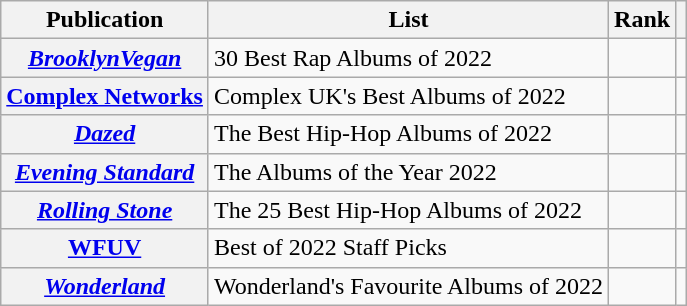<table class="wikitable sortable plainrowheaders">
<tr>
<th scope="col">Publication</th>
<th scope="col" class="unsortable">List</th>
<th scope="col" data-sort-type="number">Rank</th>
<th scope="col" class="unsortable"></th>
</tr>
<tr>
<th scope="row"><em><a href='#'>BrooklynVegan</a></em></th>
<td>30 Best Rap Albums of 2022</td>
<td></td>
<td></td>
</tr>
<tr>
<th scope="row"><a href='#'>Complex Networks</a></th>
<td>Complex UK's Best Albums of 2022</td>
<td></td>
<td></td>
</tr>
<tr>
<th scope="row"><em><a href='#'>Dazed</a></em></th>
<td>The Best Hip-Hop Albums of 2022</td>
<td></td>
<td></td>
</tr>
<tr>
<th scope="row"><em><a href='#'>Evening Standard</a></em></th>
<td>The Albums of the Year 2022</td>
<td></td>
<td></td>
</tr>
<tr>
<th scope="row"><em><a href='#'>Rolling Stone</a></em></th>
<td>The 25 Best Hip-Hop Albums of 2022</td>
<td></td>
<td></td>
</tr>
<tr>
<th scope="row"><a href='#'>WFUV</a></th>
<td>Best of 2022 Staff Picks</td>
<td></td>
<td></td>
</tr>
<tr>
<th scope="row"><em><a href='#'>Wonderland</a></em></th>
<td>Wonderland's Favourite Albums of 2022</td>
<td></td>
<td></td>
</tr>
</table>
